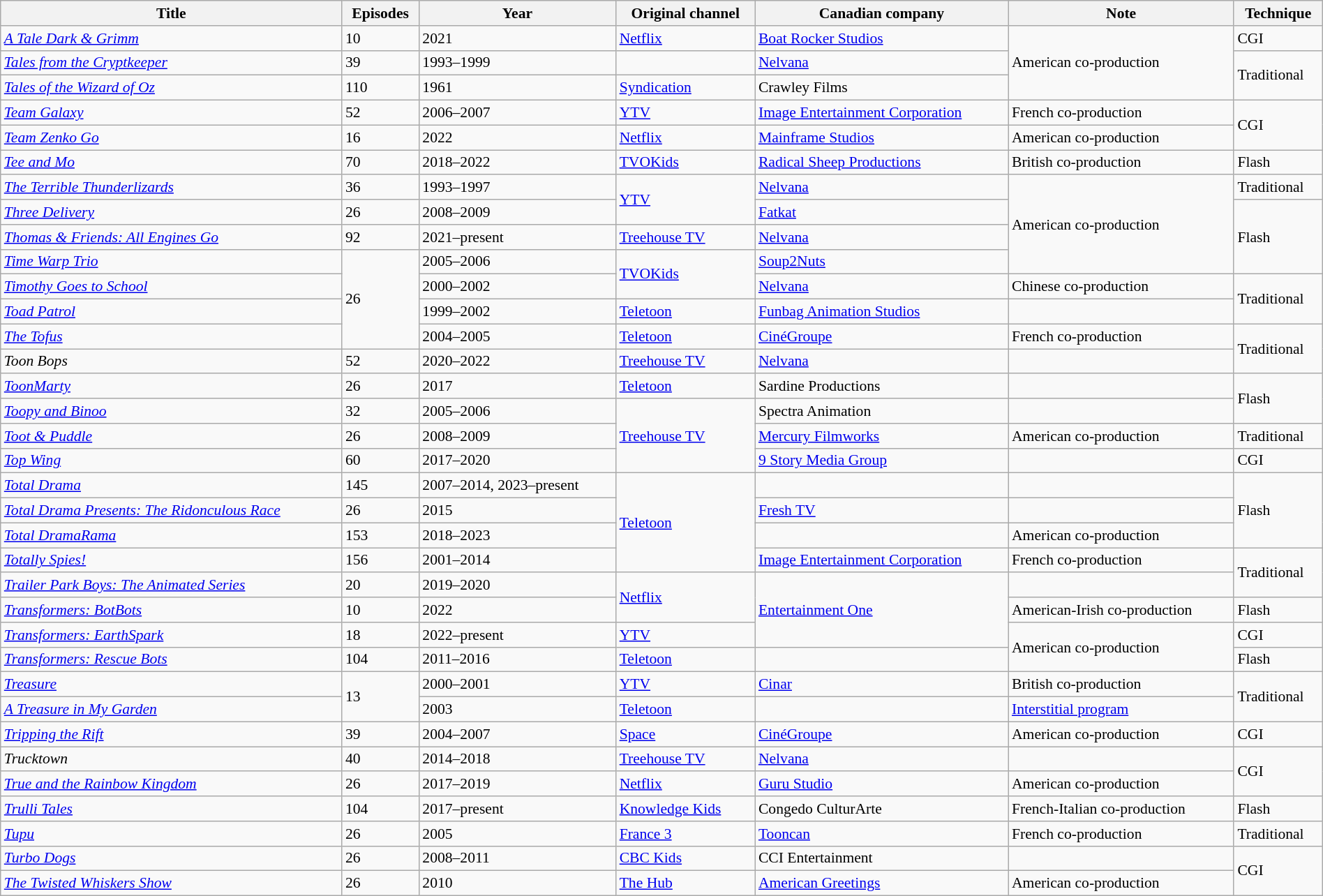<table class="wikitable sortable" style="text-align: left; font-size:90%; width:100%;">
<tr>
<th>Title</th>
<th>Episodes</th>
<th>Year</th>
<th>Original channel</th>
<th>Canadian company</th>
<th>Note</th>
<th>Technique</th>
</tr>
<tr>
<td><em><a href='#'>A Tale Dark & Grimm</a></em></td>
<td>10</td>
<td>2021</td>
<td><a href='#'>Netflix</a></td>
<td><a href='#'>Boat Rocker Studios</a></td>
<td rowspan="3">American co-production</td>
<td>CGI</td>
</tr>
<tr>
<td><em><a href='#'>Tales from the Cryptkeeper</a></em></td>
<td>39</td>
<td>1993–1999</td>
<td></td>
<td><a href='#'>Nelvana</a></td>
<td rowspan="2">Traditional</td>
</tr>
<tr>
<td><em><a href='#'>Tales of the Wizard of Oz</a></em></td>
<td>110</td>
<td>1961</td>
<td><a href='#'>Syndication</a></td>
<td>Crawley Films</td>
</tr>
<tr>
<td><em><a href='#'>Team Galaxy</a></em></td>
<td>52</td>
<td>2006–2007</td>
<td><a href='#'>YTV</a></td>
<td><a href='#'>Image Entertainment Corporation</a></td>
<td>French co-production</td>
<td rowspan="2">CGI</td>
</tr>
<tr>
<td><em><a href='#'>Team Zenko Go</a></em></td>
<td>16</td>
<td>2022</td>
<td><a href='#'>Netflix</a></td>
<td><a href='#'>Mainframe Studios</a></td>
<td>American co-production</td>
</tr>
<tr>
<td><em><a href='#'>Tee and Mo</a></em></td>
<td>70</td>
<td>2018–2022</td>
<td><a href='#'>TVOKids</a></td>
<td><a href='#'>Radical Sheep Productions</a></td>
<td>British co-production</td>
<td>Flash</td>
</tr>
<tr>
<td><em><a href='#'>The Terrible Thunderlizards</a></em></td>
<td>36</td>
<td>1993–1997</td>
<td rowspan="2"><a href='#'>YTV</a></td>
<td><a href='#'>Nelvana</a></td>
<td rowspan="4">American co-production</td>
<td>Traditional</td>
</tr>
<tr>
<td><em><a href='#'>Three Delivery</a></em></td>
<td>26</td>
<td>2008–2009</td>
<td><a href='#'>Fatkat</a></td>
<td rowspan="3">Flash</td>
</tr>
<tr>
<td><em><a href='#'>Thomas & Friends: All Engines Go</a></em></td>
<td>92</td>
<td>2021–present</td>
<td><a href='#'>Treehouse TV</a></td>
<td><a href='#'>Nelvana</a></td>
</tr>
<tr>
<td><em><a href='#'>Time Warp Trio</a></em></td>
<td rowspan="4">26</td>
<td>2005–2006</td>
<td rowspan="2"><a href='#'>TVOKids</a></td>
<td><a href='#'>Soup2Nuts</a></td>
</tr>
<tr>
<td><em><a href='#'>Timothy Goes to School</a></em></td>
<td>2000–2002</td>
<td><a href='#'>Nelvana</a></td>
<td>Chinese co-production</td>
<td rowspan="2">Traditional</td>
</tr>
<tr>
<td><em><a href='#'>Toad Patrol</a></em></td>
<td>1999–2002</td>
<td><a href='#'>Teletoon</a></td>
<td><a href='#'>Funbag Animation Studios</a></td>
<td></td>
</tr>
<tr>
<td><em><a href='#'>The Tofus</a></em></td>
<td>2004–2005</td>
<td><a href='#'>Teletoon</a></td>
<td><a href='#'>CinéGroupe</a></td>
<td>French co-production</td>
<td rowspan="2">Traditional</td>
</tr>
<tr>
<td><em>Toon Bops</em></td>
<td>52</td>
<td>2020–2022</td>
<td><a href='#'>Treehouse TV</a></td>
<td><a href='#'>Nelvana</a></td>
<td></td>
</tr>
<tr>
<td><em><a href='#'>ToonMarty</a></em></td>
<td>26</td>
<td>2017</td>
<td><a href='#'>Teletoon</a></td>
<td>Sardine Productions</td>
<td></td>
<td rowspan="2">Flash</td>
</tr>
<tr>
<td><em><a href='#'>Toopy and Binoo</a></em></td>
<td>32</td>
<td>2005–2006</td>
<td rowspan="3"><a href='#'>Treehouse TV</a></td>
<td>Spectra Animation</td>
<td></td>
</tr>
<tr>
<td><em><a href='#'>Toot & Puddle</a></em></td>
<td>26</td>
<td>2008–2009</td>
<td><a href='#'>Mercury Filmworks</a></td>
<td>American co-production</td>
<td>Traditional</td>
</tr>
<tr>
<td><em><a href='#'>Top Wing</a></em></td>
<td>60</td>
<td>2017–2020</td>
<td><a href='#'>9 Story Media Group</a></td>
<td></td>
<td>CGI</td>
</tr>
<tr>
<td><em><a href='#'>Total Drama</a></em></td>
<td>145</td>
<td>2007–2014, 2023–present</td>
<td rowspan="4"><a href='#'>Teletoon</a></td>
<td></td>
<td></td>
<td rowspan="3">Flash</td>
</tr>
<tr>
<td><em><a href='#'>Total Drama Presents: The Ridonculous Race</a></em></td>
<td>26</td>
<td>2015</td>
<td><a href='#'>Fresh TV</a></td>
<td></td>
</tr>
<tr>
<td><em><a href='#'>Total DramaRama</a></em></td>
<td>153</td>
<td>2018–2023</td>
<td></td>
<td>American co-production</td>
</tr>
<tr>
<td><em><a href='#'>Totally Spies!</a></em></td>
<td>156</td>
<td>2001–2014</td>
<td><a href='#'>Image Entertainment Corporation</a></td>
<td>French co-production</td>
<td rowspan="2">Traditional</td>
</tr>
<tr>
<td><em><a href='#'>Trailer Park Boys: The Animated Series</a></em></td>
<td>20</td>
<td>2019–2020</td>
<td rowspan="2"><a href='#'>Netflix</a></td>
<td rowspan="3"><a href='#'>Entertainment One</a></td>
<td></td>
</tr>
<tr>
<td><em><a href='#'>Transformers: BotBots</a></em></td>
<td>10</td>
<td>2022</td>
<td>American-Irish co-production</td>
<td>Flash</td>
</tr>
<tr>
<td><em><a href='#'>Transformers: EarthSpark</a></em></td>
<td>18</td>
<td>2022–present</td>
<td><a href='#'>YTV</a></td>
<td rowspan="2">American co-production</td>
<td>CGI</td>
</tr>
<tr>
<td><em><a href='#'>Transformers: Rescue Bots</a></em></td>
<td>104</td>
<td>2011–2016</td>
<td><a href='#'>Teletoon</a></td>
<td></td>
<td>Flash</td>
</tr>
<tr>
<td><em><a href='#'>Treasure</a></em></td>
<td rowspan="2">13</td>
<td>2000–2001</td>
<td><a href='#'>YTV</a></td>
<td><a href='#'>Cinar</a></td>
<td>British co-production</td>
<td rowspan="2">Traditional</td>
</tr>
<tr>
<td><em><a href='#'>A Treasure in My Garden</a></em></td>
<td>2003</td>
<td><a href='#'>Teletoon</a></td>
<td></td>
<td><a href='#'>Interstitial program</a></td>
</tr>
<tr>
<td><em><a href='#'>Tripping the Rift</a></em></td>
<td>39</td>
<td>2004–2007</td>
<td><a href='#'>Space</a></td>
<td><a href='#'>CinéGroupe</a></td>
<td>American co-production</td>
<td>CGI</td>
</tr>
<tr>
<td><em>Trucktown</em></td>
<td>40</td>
<td>2014–2018</td>
<td><a href='#'>Treehouse TV</a></td>
<td><a href='#'>Nelvana</a></td>
<td></td>
<td rowspan="2">CGI</td>
</tr>
<tr>
<td><em><a href='#'>True and the Rainbow Kingdom</a></em></td>
<td>26</td>
<td>2017–2019</td>
<td><a href='#'>Netflix</a></td>
<td><a href='#'>Guru Studio</a></td>
<td>American co-production</td>
</tr>
<tr>
<td><em><a href='#'>Trulli Tales</a></em></td>
<td>104</td>
<td>2017–present</td>
<td><a href='#'>Knowledge Kids</a></td>
<td>Congedo CulturArte</td>
<td>French-Italian co-production</td>
<td>Flash</td>
</tr>
<tr>
<td><em><a href='#'>Tupu</a></em></td>
<td>26</td>
<td>2005</td>
<td><a href='#'>France 3</a></td>
<td><a href='#'>Tooncan</a></td>
<td>French co-production</td>
<td>Traditional</td>
</tr>
<tr>
<td><em><a href='#'>Turbo Dogs</a></em></td>
<td>26</td>
<td>2008–2011</td>
<td><a href='#'>CBC Kids</a></td>
<td>CCI Entertainment</td>
<td></td>
<td rowspan="2">CGI</td>
</tr>
<tr>
<td><em><a href='#'>The Twisted Whiskers Show</a></em></td>
<td>26</td>
<td>2010</td>
<td><a href='#'>The Hub</a></td>
<td><a href='#'>American Greetings</a></td>
<td>American co-production</td>
</tr>
</table>
